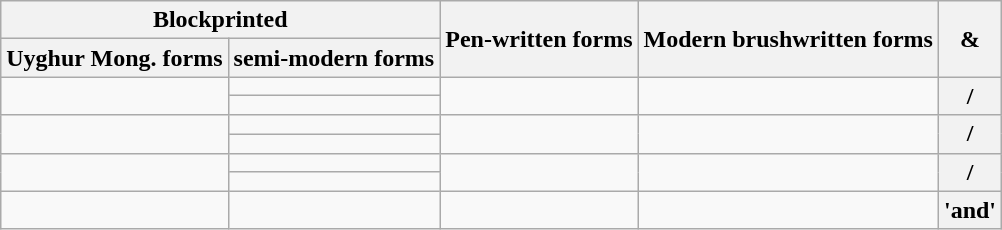<table class="wikitable" style="text-align: center">
<tr>
<th colspan="2">Blockprinted</th>
<th rowspan="2">Pen-written forms</th>
<th rowspan="2">Modern brushwritten forms</th>
<th rowspan="2"><em></em> & </th>
</tr>
<tr>
<th>Uyghur Mong. forms</th>
<th>semi-modern forms</th>
</tr>
<tr>
<td rowspan="2"></td>
<td></td>
<td rowspan="2"></td>
<td rowspan="2"></td>
<th rowspan="2"><em></em>/<em></em></th>
</tr>
<tr>
<td></td>
</tr>
<tr>
<td rowspan="2"></td>
<td></td>
<td rowspan="2"></td>
<td rowspan="2"></td>
<th rowspan="2"><em></em>/<em></em></th>
</tr>
<tr>
<td></td>
</tr>
<tr>
<td rowspan="2"></td>
<td></td>
<td rowspan="2"></td>
<td rowspan="2"></td>
<th rowspan="2"><em></em>/<em></em></th>
</tr>
<tr>
<td></td>
</tr>
<tr>
<td></td>
<td></td>
<td></td>
<td></td>
<th><em></em> 'and'</th>
</tr>
</table>
